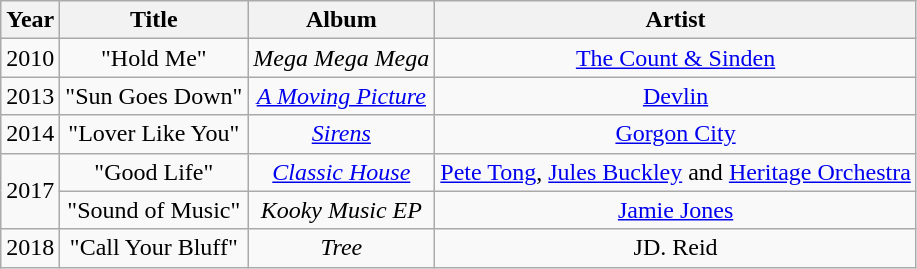<table class="wikitable plainrowheaders" style="text-align:center;" border="1">
<tr>
<th scope="col">Year</th>
<th scope="col">Title</th>
<th scope="col">Album</th>
<th scope="col">Artist</th>
</tr>
<tr>
<td>2010</td>
<td>"Hold Me"</td>
<td><em>Mega Mega Mega</em></td>
<td><a href='#'>The Count & Sinden</a></td>
</tr>
<tr>
<td>2013</td>
<td>"Sun Goes Down"</td>
<td><em><a href='#'>A Moving Picture</a></em></td>
<td><a href='#'>Devlin</a></td>
</tr>
<tr>
<td>2014</td>
<td>"Lover Like You"</td>
<td><em><a href='#'>Sirens</a></em></td>
<td><a href='#'>Gorgon City</a></td>
</tr>
<tr>
<td rowspan="2">2017</td>
<td>"Good Life"</td>
<td><em><a href='#'>Classic House</a></em></td>
<td><a href='#'>Pete Tong</a>, <a href='#'>Jules Buckley</a> and <a href='#'>Heritage Orchestra</a></td>
</tr>
<tr>
<td>"Sound of Music"</td>
<td><em>Kooky Music EP</em></td>
<td><a href='#'>Jamie Jones</a></td>
</tr>
<tr>
<td>2018</td>
<td>"Call Your Bluff"</td>
<td><em>Tree</em></td>
<td>JD. Reid</td>
</tr>
</table>
